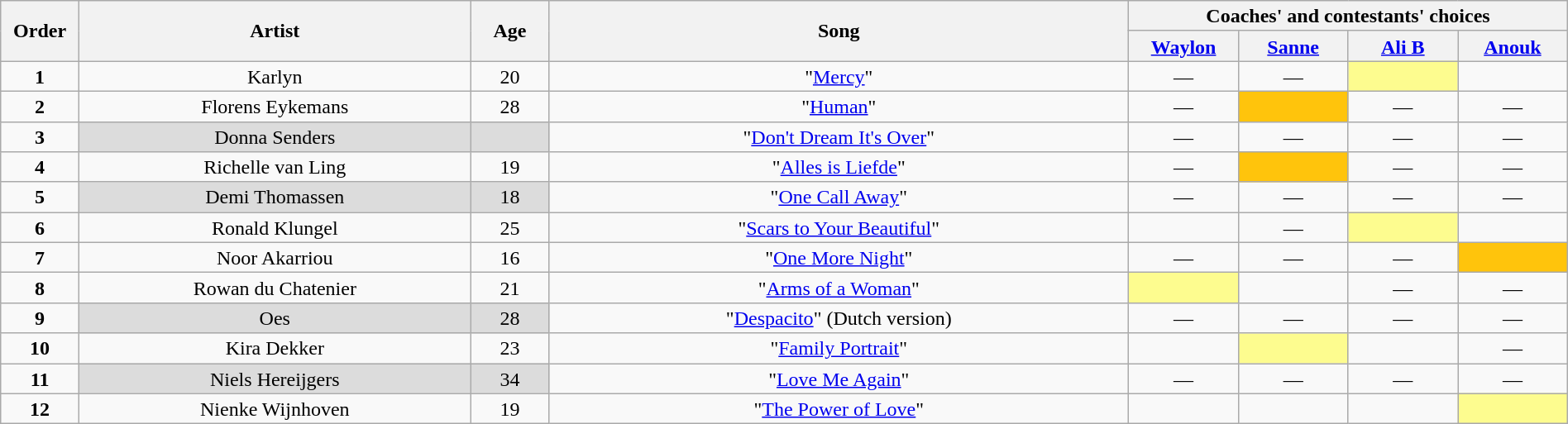<table class="wikitable" style="text-align:center; line-height:17px; width:100%;">
<tr>
<th scope="col" rowspan="2" style="width:05%;">Order</th>
<th scope="col" rowspan="2" style="width:25%;">Artist</th>
<th scope="col" rowspan="2" style="width:05%;">Age</th>
<th scope="col" rowspan="2" style="width:37%;">Song</th>
<th scope="col" colspan="4" style="width:28%;">Coaches' and contestants' choices</th>
</tr>
<tr>
<th style="width:07%;"><a href='#'>Waylon</a></th>
<th style="width:07%;"><a href='#'>Sanne</a></th>
<th nowrap style="width:07%;"><a href='#'>Ali B</a></th>
<th style="width:07%;"><a href='#'>Anouk</a></th>
</tr>
<tr>
<td><strong>1</strong></td>
<td>Karlyn</td>
<td>20</td>
<td>"<a href='#'>Mercy</a>"</td>
<td>—</td>
<td>—</td>
<td style="background:#fdfc8f;"><strong></strong></td>
<td><strong></strong></td>
</tr>
<tr>
<td><strong>2</strong></td>
<td>Florens Eykemans</td>
<td>28</td>
<td>"<a href='#'>Human</a>"</td>
<td>—</td>
<td style="background: #ffc40c;"><strong></strong></td>
<td>—</td>
<td>—</td>
</tr>
<tr>
<td><strong>3</strong></td>
<td style="background:#DCDCDC;">Donna Senders</td>
<td style="background:#DCDCDC;"></td>
<td>"<a href='#'>Don't Dream It's Over</a>"</td>
<td>—</td>
<td>—</td>
<td>—</td>
<td>—</td>
</tr>
<tr>
<td><strong>4</strong></td>
<td>Richelle van Ling</td>
<td>19</td>
<td>"<a href='#'>Alles is Liefde</a>"</td>
<td>—</td>
<td style="background: #ffc40c;"><strong></strong></td>
<td>—</td>
<td>—</td>
</tr>
<tr>
<td><strong>5</strong></td>
<td style="background:#DCDCDC;">Demi Thomassen</td>
<td style="background:#DCDCDC;">18</td>
<td>"<a href='#'>One Call Away</a>"</td>
<td>—</td>
<td>—</td>
<td>—</td>
<td>—</td>
</tr>
<tr>
<td><strong>6</strong></td>
<td>Ronald Klungel</td>
<td>25</td>
<td>"<a href='#'>Scars to Your Beautiful</a>"</td>
<td><strong></strong></td>
<td>—</td>
<td style="background:#fdfc8f;"><strong></strong></td>
<td><strong></strong></td>
</tr>
<tr>
<td><strong>7</strong></td>
<td>Noor Akarriou</td>
<td>16</td>
<td>"<a href='#'>One More Night</a>"</td>
<td>—</td>
<td>—</td>
<td>—</td>
<td style="background: #ffc40c;"><strong></strong></td>
</tr>
<tr>
<td><strong>8</strong></td>
<td>Rowan du Chatenier</td>
<td>21</td>
<td>"<a href='#'>Arms of a Woman</a>"</td>
<td style="background:#fdfc8f;"><strong></strong></td>
<td><strong></strong></td>
<td>—</td>
<td>—</td>
</tr>
<tr>
<td><strong>9</strong></td>
<td style="background:#DCDCDC;">Oes</td>
<td style="background:#DCDCDC;">28</td>
<td>"<a href='#'>Despacito</a>" (Dutch version)</td>
<td>—</td>
<td>—</td>
<td>—</td>
<td>—</td>
</tr>
<tr>
<td><strong>10</strong></td>
<td>Kira Dekker</td>
<td>23</td>
<td>"<a href='#'>Family Portrait</a>"</td>
<td><strong></strong></td>
<td style="background:#fdfc8f;"><strong></strong></td>
<td><strong></strong></td>
<td>—</td>
</tr>
<tr>
<td><strong>11</strong></td>
<td style="background:#DCDCDC;">Niels Hereijgers</td>
<td style="background:#DCDCDC;">34</td>
<td>"<a href='#'>Love Me Again</a>"</td>
<td>—</td>
<td>—</td>
<td>—</td>
<td>—</td>
</tr>
<tr>
<td><strong>12</strong></td>
<td>Nienke Wijnhoven</td>
<td>19</td>
<td>"<a href='#'>The Power of Love</a>"</td>
<td><strong></strong></td>
<td><strong></strong></td>
<td><strong></strong></td>
<td style="background:#fdfc8f;"><strong></strong></td>
</tr>
</table>
